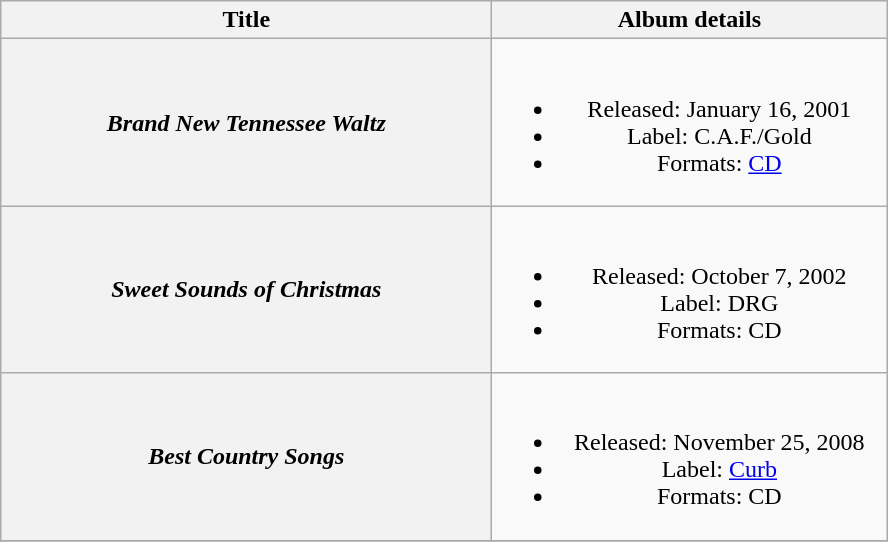<table class="wikitable plainrowheaders" style="text-align:center;">
<tr>
<th scope="col" style="width:20em;">Title</th>
<th scope="col" style="width:16em;">Album details</th>
</tr>
<tr>
<th scope="row"><em>Brand New Tennessee Waltz</em></th>
<td><br><ul><li>Released: January 16, 2001</li><li>Label: C.A.F./Gold</li><li>Formats: <a href='#'>CD</a></li></ul></td>
</tr>
<tr>
<th scope="row"><em>Sweet Sounds of Christmas</em></th>
<td><br><ul><li>Released: October 7, 2002</li><li>Label: DRG</li><li>Formats: CD</li></ul></td>
</tr>
<tr>
<th scope="row"><em>Best Country Songs</em></th>
<td><br><ul><li>Released: November 25, 2008</li><li>Label: <a href='#'>Curb</a></li><li>Formats: CD</li></ul></td>
</tr>
<tr>
</tr>
</table>
